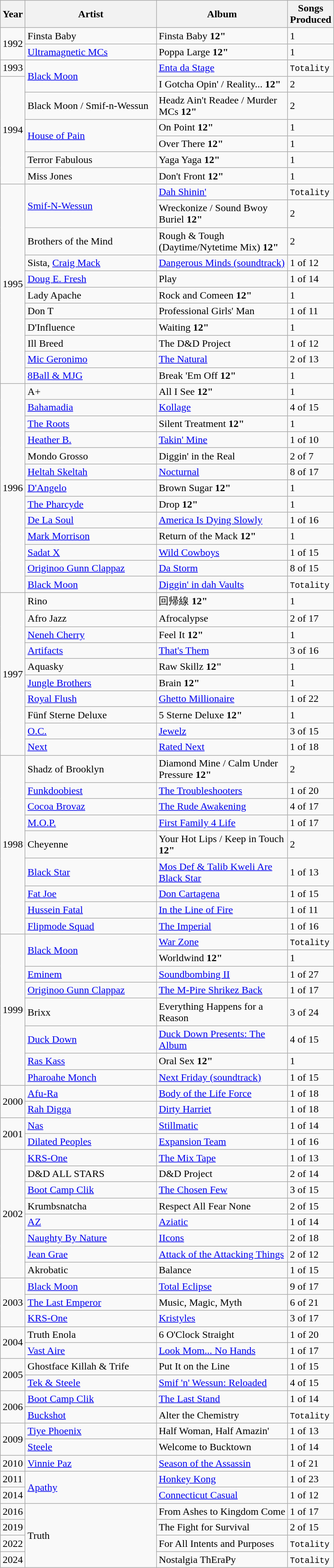<table class="wikitable">
<tr>
<th align="center" width="20">Year</th>
<th align="center" width="200">Artist</th>
<th align="center" width="200">Album</th>
<th align="center" width="60">Songs Produced</th>
</tr>
<tr>
<td rowspan="2">1992</td>
<td>Finsta Baby</td>
<td>Finsta Baby <strong>12"</strong></td>
<td>1</td>
</tr>
<tr>
<td><a href='#'>Ultramagnetic MCs</a></td>
<td>Poppa Large <strong>12"</strong></td>
<td>1</td>
</tr>
<tr>
<td rowspan="1">1993</td>
<td rowspan="2"><a href='#'>Black Moon</a></td>
<td><a href='#'>Enta da Stage</a></td>
<td><code>Totality</code></td>
</tr>
<tr>
<td rowspan="6">1994</td>
<td>I Gotcha Opin' / Reality... <strong>12"</strong></td>
<td>2</td>
</tr>
<tr>
<td>Black Moon / Smif-n-Wessun</td>
<td>Headz Ain't Readee / Murder MCs <strong>12"</strong></td>
<td>2</td>
</tr>
<tr>
<td rowspan="2"><a href='#'>House of Pain</a></td>
<td>On Point <strong>12"</strong></td>
<td>1</td>
</tr>
<tr>
<td>Over There <strong>12"</strong></td>
<td>1</td>
</tr>
<tr>
<td>Terror Fabulous</td>
<td>Yaga Yaga <strong>12"</strong></td>
<td>1</td>
</tr>
<tr>
<td>Miss Jones</td>
<td>Don't Front <strong>12"</strong></td>
<td>1</td>
</tr>
<tr>
<td rowspan="11">1995</td>
<td rowspan="2"><a href='#'>Smif-N-Wessun</a></td>
<td><a href='#'>Dah Shinin'</a></td>
<td><code>Totality</code></td>
</tr>
<tr>
<td>Wreckonize / Sound Bwoy Buriel <strong>12"</strong></td>
<td>2</td>
</tr>
<tr>
<td>Brothers of the Mind</td>
<td>Rough & Tough (Daytime/Nytetime Mix) <strong>12"</strong></td>
<td>2</td>
</tr>
<tr>
<td>Sista, <a href='#'>Craig Mack</a></td>
<td><a href='#'>Dangerous Minds (soundtrack)</a></td>
<td>1 of 12</td>
</tr>
<tr>
<td><a href='#'>Doug E. Fresh</a></td>
<td>Play</td>
<td>1 of 14</td>
</tr>
<tr>
<td>Lady Apache</td>
<td>Rock and Comeen <strong>12"</strong></td>
<td>1</td>
</tr>
<tr>
<td>Don T</td>
<td>Professional Girls' Man</td>
<td>1 of 11</td>
</tr>
<tr>
<td>D'Influence</td>
<td>Waiting <strong>12"</strong></td>
<td>1</td>
</tr>
<tr>
<td>Ill Breed</td>
<td>The D&D Project</td>
<td>1 of 12</td>
</tr>
<tr>
<td><a href='#'>Mic Geronimo</a></td>
<td><a href='#'>The Natural</a></td>
<td>2 of 13</td>
</tr>
<tr>
<td><a href='#'>8Ball & MJG</a></td>
<td>Break 'Em Off <strong>12"</strong></td>
<td>1</td>
</tr>
<tr>
<td rowspan="13">1996</td>
<td>A+</td>
<td>All I See <strong>12"</strong></td>
<td>1</td>
</tr>
<tr>
<td><a href='#'>Bahamadia</a></td>
<td><a href='#'>Kollage</a></td>
<td>4 of 15</td>
</tr>
<tr>
<td><a href='#'>The Roots</a></td>
<td>Silent Treatment <strong>12"</strong></td>
<td>1</td>
</tr>
<tr>
<td><a href='#'>Heather B.</a></td>
<td><a href='#'>Takin' Mine</a></td>
<td>1 of 10</td>
</tr>
<tr>
<td>Mondo Grosso</td>
<td>Diggin' in the Real</td>
<td>2 of 7</td>
</tr>
<tr>
<td><a href='#'>Heltah Skeltah</a></td>
<td><a href='#'>Nocturnal</a></td>
<td>8 of 17</td>
</tr>
<tr>
<td><a href='#'>D'Angelo</a></td>
<td>Brown Sugar <strong>12"</strong></td>
<td>1</td>
</tr>
<tr>
<td><a href='#'>The Pharcyde</a></td>
<td>Drop <strong>12"</strong></td>
<td>1</td>
</tr>
<tr>
<td><a href='#'>De La Soul</a></td>
<td><a href='#'>America Is Dying Slowly</a></td>
<td>1 of 16</td>
</tr>
<tr>
<td><a href='#'>Mark Morrison</a></td>
<td>Return of the Mack <strong>12"</strong></td>
<td>1</td>
</tr>
<tr>
<td><a href='#'>Sadat X</a></td>
<td><a href='#'>Wild Cowboys</a></td>
<td>1 of 15</td>
</tr>
<tr>
<td><a href='#'>Originoo Gunn Clappaz</a></td>
<td><a href='#'>Da Storm</a></td>
<td>8 of 15</td>
</tr>
<tr>
<td><a href='#'>Black Moon</a></td>
<td><a href='#'>Diggin' in dah Vaults</a></td>
<td><code>Totality</code></td>
</tr>
<tr>
<td rowspan="10">1997</td>
<td>Rino</td>
<td>回帰線 <strong>12"</strong></td>
<td>1</td>
</tr>
<tr>
<td>Afro Jazz</td>
<td>Afrocalypse</td>
<td>2 of 17</td>
</tr>
<tr>
<td><a href='#'>Neneh Cherry</a></td>
<td>Feel It <strong>12"</strong></td>
<td>1</td>
</tr>
<tr>
<td><a href='#'>Artifacts</a></td>
<td><a href='#'>That's Them</a></td>
<td>3 of 16</td>
</tr>
<tr>
<td>Aquasky</td>
<td>Raw Skillz <strong>12"</strong></td>
<td>1</td>
</tr>
<tr>
<td><a href='#'>Jungle Brothers</a></td>
<td>Brain <strong>12"</strong></td>
<td>1</td>
</tr>
<tr>
<td><a href='#'>Royal Flush</a></td>
<td><a href='#'>Ghetto Millionaire</a></td>
<td>1 of 22</td>
</tr>
<tr>
<td>Fünf Sterne Deluxe</td>
<td>5 Sterne Deluxe <strong>12"</strong></td>
<td>1</td>
</tr>
<tr>
<td><a href='#'>O.C.</a></td>
<td><a href='#'>Jewelz</a></td>
<td>3 of 15</td>
</tr>
<tr>
<td><a href='#'>Next</a></td>
<td><a href='#'>Rated Next</a></td>
<td>1 of 18</td>
</tr>
<tr>
<td rowspan="9">1998</td>
<td>Shadz of Brooklyn</td>
<td>Diamond Mine / Calm Under Pressure <strong>12"</strong></td>
<td>2</td>
</tr>
<tr>
<td><a href='#'>Funkdoobiest</a></td>
<td><a href='#'>The Troubleshooters</a></td>
<td>1 of 20</td>
</tr>
<tr>
<td><a href='#'>Cocoa Brovaz</a></td>
<td><a href='#'>The Rude Awakening</a></td>
<td>4 of 17</td>
</tr>
<tr>
<td><a href='#'>M.O.P.</a></td>
<td><a href='#'>First Family 4 Life</a></td>
<td>1 of 17</td>
</tr>
<tr>
<td>Cheyenne</td>
<td>Your Hot Lips / Keep in Touch <strong>12"</strong></td>
<td>2</td>
</tr>
<tr>
<td><a href='#'>Black Star</a></td>
<td><a href='#'>Mos Def & Talib Kweli Are Black Star</a></td>
<td>1 of 13</td>
</tr>
<tr>
<td><a href='#'>Fat Joe</a></td>
<td><a href='#'>Don Cartagena</a></td>
<td>1 of 15</td>
</tr>
<tr>
<td><a href='#'>Hussein Fatal</a></td>
<td><a href='#'>In the Line of Fire</a></td>
<td>1 of 11</td>
</tr>
<tr>
<td><a href='#'>Flipmode Squad</a></td>
<td><a href='#'>The Imperial</a></td>
<td>1 of 16</td>
</tr>
<tr>
<td rowspan="8">1999</td>
<td rowspan="2"><a href='#'>Black Moon</a></td>
<td><a href='#'>War Zone</a></td>
<td><code>Totality</code></td>
</tr>
<tr>
<td>Worldwind <strong>12"</strong></td>
<td>1</td>
</tr>
<tr>
<td><a href='#'>Eminem</a></td>
<td><a href='#'>Soundbombing II</a></td>
<td>1 of 27</td>
</tr>
<tr>
<td><a href='#'>Originoo Gunn Clappaz</a></td>
<td><a href='#'>The M-Pire Shrikez Back</a></td>
<td>1 of 17</td>
</tr>
<tr>
<td>Brixx</td>
<td>Everything Happens for a Reason</td>
<td>3 of 24</td>
</tr>
<tr>
<td><a href='#'>Duck Down</a></td>
<td><a href='#'>Duck Down Presents: The Album</a></td>
<td>4 of 15</td>
</tr>
<tr>
<td><a href='#'>Ras Kass</a></td>
<td>Oral Sex <strong>12"</strong></td>
<td>1</td>
</tr>
<tr>
<td><a href='#'>Pharoahe Monch</a></td>
<td><a href='#'>Next Friday (soundtrack)</a></td>
<td>1 of 15</td>
</tr>
<tr>
<td rowspan="2">2000</td>
<td><a href='#'>Afu-Ra</a></td>
<td><a href='#'>Body of the Life Force</a></td>
<td>1 of 18</td>
</tr>
<tr>
<td><a href='#'>Rah Digga</a></td>
<td><a href='#'>Dirty Harriet</a></td>
<td>1 of 18</td>
</tr>
<tr>
<td rowspan="2">2001</td>
<td><a href='#'>Nas</a></td>
<td><a href='#'>Stillmatic</a></td>
<td>1 of 14</td>
</tr>
<tr>
<td><a href='#'>Dilated Peoples</a></td>
<td><a href='#'>Expansion Team</a></td>
<td>1 of 16</td>
</tr>
<tr>
<td rowspan="8">2002</td>
<td><a href='#'>KRS-One</a></td>
<td><a href='#'>The Mix Tape</a></td>
<td>1 of 13</td>
</tr>
<tr>
<td>D&D ALL STARS</td>
<td>D&D Project</td>
<td>2 of 14</td>
</tr>
<tr>
<td><a href='#'>Boot Camp Clik</a></td>
<td><a href='#'>The Chosen Few</a></td>
<td>3 of 15</td>
</tr>
<tr>
<td>Krumbsnatcha</td>
<td>Respect All Fear None</td>
<td>2 of 15</td>
</tr>
<tr>
<td><a href='#'>AZ</a></td>
<td><a href='#'>Aziatic</a></td>
<td>1 of 14</td>
</tr>
<tr>
<td><a href='#'>Naughty By Nature</a></td>
<td><a href='#'>IIcons</a></td>
<td>2 of 18</td>
</tr>
<tr>
<td><a href='#'>Jean Grae</a></td>
<td><a href='#'>Attack of the Attacking Things</a></td>
<td>2 of 12</td>
</tr>
<tr>
<td>Akrobatic</td>
<td>Balance</td>
<td>1 of 15</td>
</tr>
<tr>
<td rowspan="3">2003</td>
<td><a href='#'>Black Moon</a></td>
<td><a href='#'>Total Eclipse</a></td>
<td>9 of 17</td>
</tr>
<tr>
<td><a href='#'>The Last Emperor</a></td>
<td>Music, Magic, Myth</td>
<td>6 of 21</td>
</tr>
<tr>
<td><a href='#'>KRS-One</a></td>
<td><a href='#'>Kristyles</a></td>
<td>3 of 17</td>
</tr>
<tr>
<td rowspan="2">2004</td>
<td>Truth Enola</td>
<td>6 O'Clock Straight</td>
<td>1 of 20</td>
</tr>
<tr>
<td><a href='#'>Vast Aire</a></td>
<td><a href='#'>Look Mom... No Hands</a></td>
<td>1 of 17</td>
</tr>
<tr>
<td rowspan="2">2005</td>
<td>Ghostface Killah & Trife</td>
<td>Put It on the Line</td>
<td>1 of 15</td>
</tr>
<tr>
<td><a href='#'>Tek & Steele</a></td>
<td><a href='#'>Smif 'n' Wessun: Reloaded</a></td>
<td>4 of 15</td>
</tr>
<tr>
<td rowspan="2">2006</td>
<td><a href='#'>Boot Camp Clik</a></td>
<td><a href='#'>The Last Stand</a></td>
<td>1 of 14</td>
</tr>
<tr>
<td><a href='#'>Buckshot</a></td>
<td>Alter the Chemistry</td>
<td><code>Totality</code></td>
</tr>
<tr>
<td rowspan="2">2009</td>
<td><a href='#'>Tiye Phoenix</a></td>
<td>Half Woman, Half Amazin'</td>
<td>1 of 13</td>
</tr>
<tr>
<td><a href='#'>Steele</a></td>
<td>Welcome to Bucktown</td>
<td>1 of 14</td>
</tr>
<tr>
<td rowspan="1">2010</td>
<td><a href='#'>Vinnie Paz</a></td>
<td><a href='#'>Season of the Assassin</a></td>
<td>1 of 21</td>
</tr>
<tr>
<td rowspan="1">2011</td>
<td rowspan="2"><a href='#'>Apathy</a></td>
<td><a href='#'>Honkey Kong</a></td>
<td>1 of 23</td>
</tr>
<tr>
<td rowspan="1">2014</td>
<td><a href='#'>Connecticut Casual</a></td>
<td>1 of 12</td>
</tr>
<tr>
<td>2016</td>
<td rowspan="4">Truth</td>
<td>From Ashes to Kingdom Come</td>
<td>1 of 17</td>
</tr>
<tr>
<td>2019</td>
<td>The Fight for Survival</td>
<td>2 of 15</td>
</tr>
<tr>
<td>2022</td>
<td>For All Intents and Purposes</td>
<td><code>Totality</code></td>
</tr>
<tr>
<td>2024</td>
<td>Nostalgia ThEraPy</td>
<td><code>Totality</code></td>
</tr>
</table>
